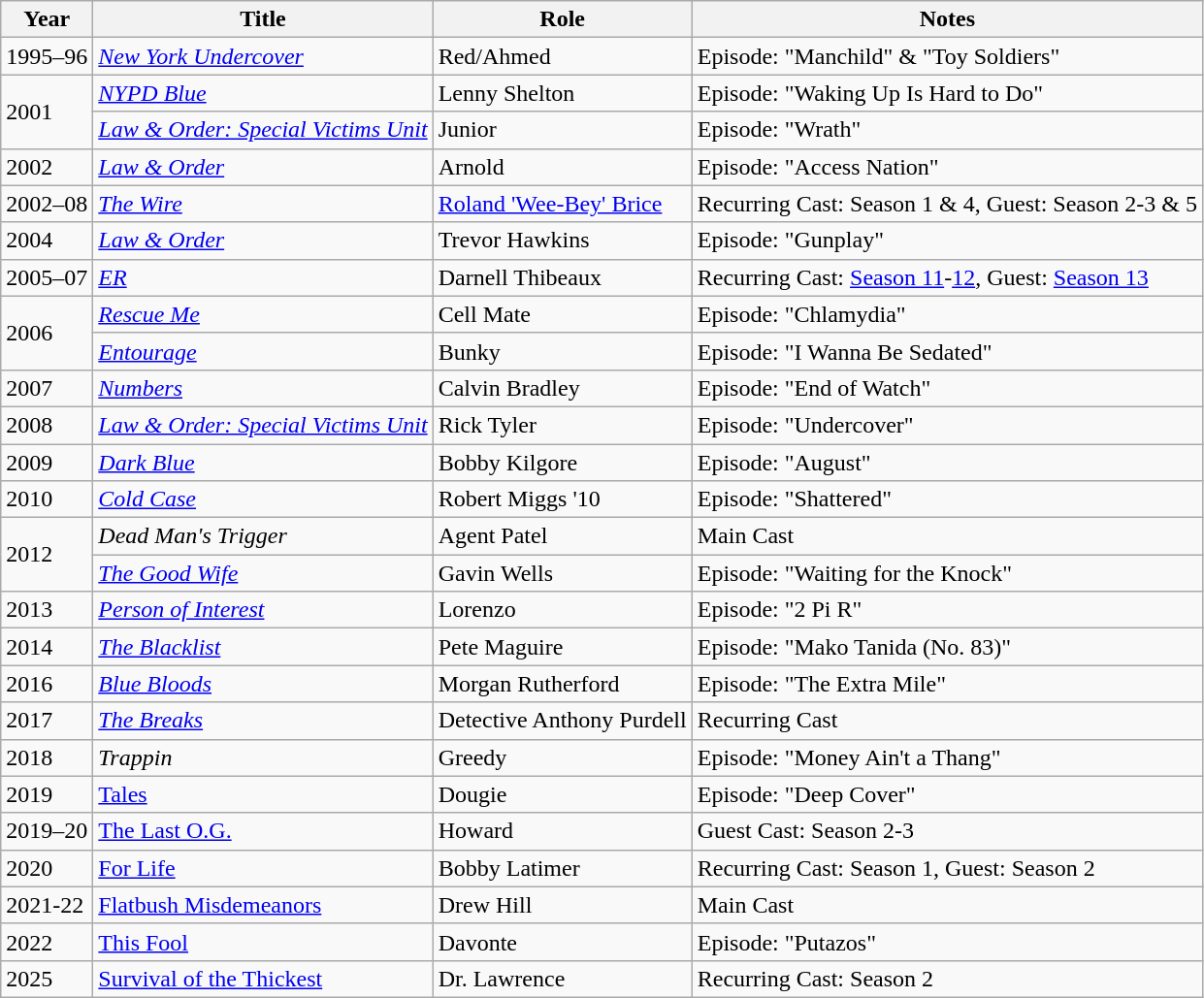<table class="wikitable sortable">
<tr>
<th>Year</th>
<th>Title</th>
<th>Role</th>
<th>Notes</th>
</tr>
<tr>
<td>1995–96</td>
<td><em><a href='#'>New York Undercover</a></em></td>
<td>Red/Ahmed</td>
<td>Episode: "Manchild" & "Toy Soldiers"</td>
</tr>
<tr>
<td rowspan="2">2001</td>
<td><em><a href='#'>NYPD Blue</a></em></td>
<td>Lenny Shelton</td>
<td>Episode: "Waking Up Is Hard to Do"</td>
</tr>
<tr>
<td><em><a href='#'>Law & Order: Special Victims Unit</a></em></td>
<td>Junior</td>
<td>Episode: "Wrath"</td>
</tr>
<tr>
<td>2002</td>
<td><em><a href='#'>Law & Order</a></em></td>
<td>Arnold</td>
<td>Episode: "Access Nation"</td>
</tr>
<tr>
<td>2002–08</td>
<td><em><a href='#'>The Wire</a></em></td>
<td><a href='#'>Roland 'Wee-Bey' Brice</a></td>
<td>Recurring Cast: Season 1 & 4, Guest: Season 2-3 & 5</td>
</tr>
<tr>
<td>2004</td>
<td><em><a href='#'>Law & Order</a></em></td>
<td>Trevor Hawkins</td>
<td>Episode: "Gunplay"</td>
</tr>
<tr>
<td>2005–07</td>
<td><a href='#'><em>ER</em></a></td>
<td>Darnell Thibeaux</td>
<td>Recurring Cast: <a href='#'>Season 11</a>-<a href='#'>12</a>, Guest: <a href='#'>Season 13</a></td>
</tr>
<tr>
<td rowspan="2">2006</td>
<td><a href='#'><em>Rescue Me</em></a></td>
<td>Cell Mate</td>
<td>Episode: "Chlamydia"</td>
</tr>
<tr>
<td><a href='#'><em>Entourage</em></a></td>
<td>Bunky</td>
<td>Episode: "I Wanna Be Sedated"</td>
</tr>
<tr>
<td>2007</td>
<td><a href='#'><em>Numbers</em></a></td>
<td>Calvin Bradley</td>
<td>Episode: "End of Watch"</td>
</tr>
<tr>
<td>2008</td>
<td><em><a href='#'>Law & Order: Special Victims Unit</a></em></td>
<td>Rick Tyler</td>
<td>Episode: "Undercover"</td>
</tr>
<tr>
<td>2009</td>
<td><a href='#'><em>Dark Blue</em></a></td>
<td>Bobby Kilgore</td>
<td>Episode: "August"</td>
</tr>
<tr>
<td>2010</td>
<td><em><a href='#'>Cold Case</a></em></td>
<td>Robert Miggs '10</td>
<td>Episode: "Shattered"</td>
</tr>
<tr>
<td rowspan="2">2012</td>
<td><em>Dead Man's Trigger</em></td>
<td>Agent Patel</td>
<td>Main Cast</td>
</tr>
<tr>
<td><em><a href='#'>The Good Wife</a></em></td>
<td>Gavin Wells</td>
<td>Episode: "Waiting for the Knock"</td>
</tr>
<tr>
<td>2013</td>
<td><a href='#'><em>Person of Interest</em></a></td>
<td>Lorenzo</td>
<td>Episode: "2 Pi R"</td>
</tr>
<tr>
<td>2014</td>
<td><a href='#'><em>The Blacklist</em></a></td>
<td>Pete Maguire</td>
<td>Episode: "Mako Tanida (No. 83)"</td>
</tr>
<tr>
<td>2016</td>
<td><a href='#'><em>Blue Bloods</em></a></td>
<td>Morgan Rutherford</td>
<td>Episode: "The Extra Mile"</td>
</tr>
<tr>
<td>2017</td>
<td><a href='#'><em>The Breaks</em></a></td>
<td>Detective Anthony Purdell</td>
<td>Recurring Cast</td>
</tr>
<tr>
<td>2018</td>
<td><em>Trappin<strong></td>
<td>Greedy</td>
<td>Episode: "Money Ain't a Thang"</td>
</tr>
<tr>
<td>2019</td>
<td><a href='#'></em>Tales<em></a></td>
<td>Dougie</td>
<td>Episode: "Deep Cover"</td>
</tr>
<tr>
<td>2019–20</td>
<td></em><a href='#'>The Last O.G.</a><em></td>
<td>Howard</td>
<td>Guest Cast: Season 2-3</td>
</tr>
<tr>
<td>2020</td>
<td><a href='#'></em>For Life<em></a></td>
<td>Bobby Latimer</td>
<td>Recurring Cast: Season 1, Guest: Season 2</td>
</tr>
<tr>
<td>2021-22</td>
<td></em><a href='#'>Flatbush Misdemeanors</a><em></td>
<td>Drew Hill</td>
<td>Main Cast</td>
</tr>
<tr>
<td>2022</td>
<td></em><a href='#'>This Fool</a><em></td>
<td>Davonte</td>
<td>Episode: "Putazos"</td>
</tr>
<tr>
<td>2025</td>
<td></em><a href='#'>Survival of the Thickest</a><em></td>
<td>Dr. Lawrence</td>
<td>Recurring Cast: Season 2</td>
</tr>
</table>
